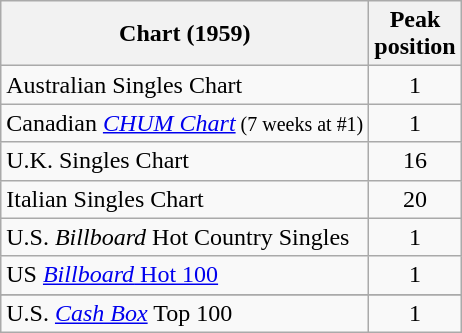<table class="wikitable sortable">
<tr>
<th>Chart (1959)</th>
<th>Peak<br>position</th>
</tr>
<tr>
<td>Australian Singles Chart</td>
<td style="text-align:center;">1</td>
</tr>
<tr>
<td>Canadian <em><a href='#'>CHUM Chart</a></em><small> (7 weeks at #1)</small></td>
<td style="text-align:center;">1</td>
</tr>
<tr>
<td>U.K. Singles Chart</td>
<td style="text-align:center;">16</td>
</tr>
<tr>
<td>Italian Singles Chart</td>
<td style="text-align:center;">20</td>
</tr>
<tr>
<td>U.S. <em>Billboard</em> Hot Country Singles</td>
<td style="text-align:center;">1</td>
</tr>
<tr>
<td align="left">US <a href='#'><em>Billboard</em> Hot 100</a></td>
<td style="text-align:center;">1</td>
</tr>
<tr>
</tr>
<tr>
<td>U.S. <a href='#'><em>Cash Box</em></a> Top 100</td>
<td align="center">1</td>
</tr>
</table>
